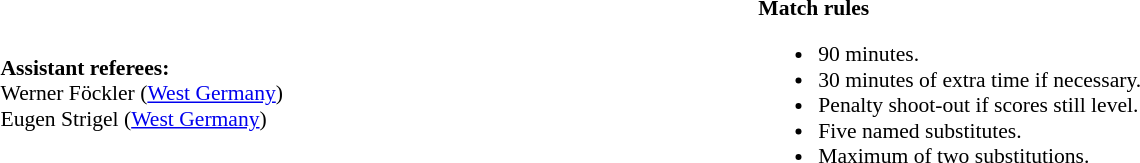<table width=100% style="font-size: 90%">
<tr>
<td><br><strong>Assistant referees:</strong>
<br>Werner Föckler (<a href='#'>West Germany</a>)
<br>Eugen Strigel (<a href='#'>West Germany</a>)</td>
<td style="width:60%; vertical-align:top;"><br><strong>Match rules</strong><ul><li>90 minutes.</li><li>30 minutes of extra time if necessary.</li><li>Penalty shoot-out if scores still level.</li><li>Five named substitutes.</li><li>Maximum of two substitutions.</li></ul></td>
</tr>
</table>
